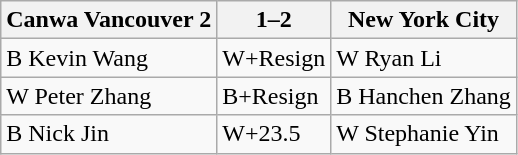<table class="wikitable">
<tr>
<th>Canwa Vancouver 2</th>
<th>1–2</th>
<th>New York City</th>
</tr>
<tr>
<td>B Kevin Wang</td>
<td>W+Resign</td>
<td>W Ryan Li</td>
</tr>
<tr>
<td>W Peter Zhang</td>
<td>B+Resign</td>
<td>B Hanchen Zhang</td>
</tr>
<tr>
<td>B Nick Jin</td>
<td>W+23.5</td>
<td>W Stephanie Yin</td>
</tr>
</table>
